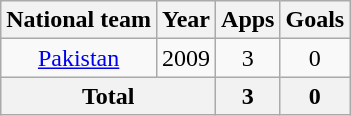<table class="wikitable" style="text-align:center">
<tr>
<th>National team</th>
<th>Year</th>
<th>Apps</th>
<th>Goals</th>
</tr>
<tr>
<td><a href='#'>Pakistan</a></td>
<td>2009</td>
<td>3</td>
<td>0</td>
</tr>
<tr>
<th colspan="2">Total</th>
<th>3</th>
<th>0</th>
</tr>
</table>
